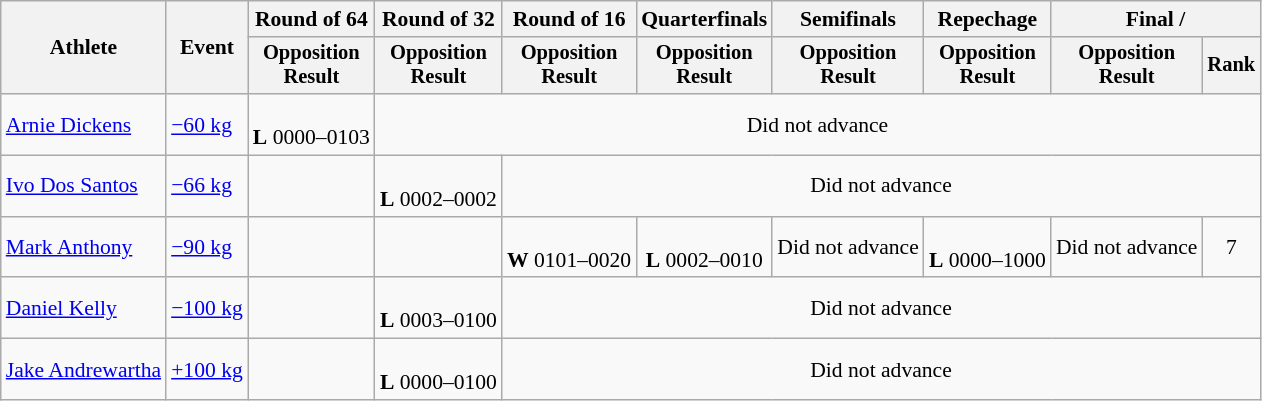<table class="wikitable" style="font-size:90%">
<tr>
<th rowspan=2>Athlete</th>
<th rowspan=2>Event</th>
<th>Round of 64</th>
<th>Round of 32</th>
<th>Round of 16</th>
<th>Quarterfinals</th>
<th>Semifinals</th>
<th>Repechage</th>
<th colspan=2>Final / </th>
</tr>
<tr style="font-size:95%">
<th>Opposition<br>Result</th>
<th>Opposition<br>Result</th>
<th>Opposition<br>Result</th>
<th>Opposition<br>Result</th>
<th>Opposition<br>Result</th>
<th>Opposition<br>Result</th>
<th>Opposition<br>Result</th>
<th>Rank</th>
</tr>
<tr align=center>
<td align=left><a href='#'>Arnie Dickens</a></td>
<td align=left><a href='#'>−60 kg</a></td>
<td><br><strong>L</strong> 0000–0103</td>
<td colspan=7>Did not advance</td>
</tr>
<tr align=center>
<td align=left><a href='#'>Ivo Dos Santos</a></td>
<td align=left><a href='#'>−66 kg</a></td>
<td></td>
<td><br><strong>L</strong> 0002–0002 </td>
<td colspan=6>Did not advance</td>
</tr>
<tr align=center>
<td align=left><a href='#'>Mark Anthony</a></td>
<td align=left><a href='#'>−90 kg</a></td>
<td></td>
<td></td>
<td><br><strong>W</strong> 0101–0020</td>
<td><br><strong>L</strong> 0002–0010</td>
<td>Did not advance</td>
<td><br><strong>L</strong> 0000–1000</td>
<td>Did not advance</td>
<td>7</td>
</tr>
<tr align=center>
<td align=left><a href='#'>Daniel Kelly</a></td>
<td align=left><a href='#'>−100 kg</a></td>
<td></td>
<td><br><strong>L</strong> 0003–0100</td>
<td colspan=6>Did not advance</td>
</tr>
<tr align=center>
<td align=left><a href='#'>Jake Andrewartha</a></td>
<td align=left><a href='#'>+100 kg</a></td>
<td></td>
<td><br><strong>L</strong> 0000–0100</td>
<td colspan=6>Did not advance</td>
</tr>
</table>
